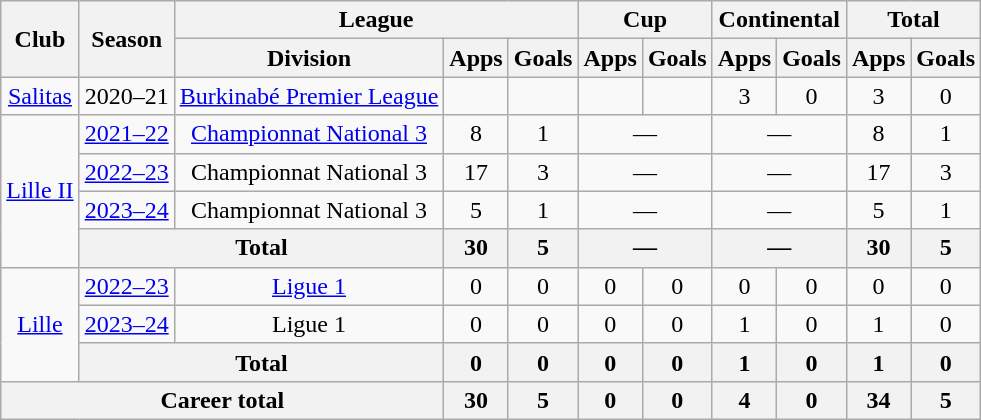<table class="wikitable" style="text-align:center">
<tr>
<th rowspan="2">Club</th>
<th rowspan="2">Season</th>
<th colspan="3">League</th>
<th colspan="2">Cup</th>
<th colspan="2">Continental</th>
<th colspan="2">Total</th>
</tr>
<tr>
<th>Division</th>
<th>Apps</th>
<th>Goals</th>
<th>Apps</th>
<th>Goals</th>
<th>Apps</th>
<th>Goals</th>
<th>Apps</th>
<th>Goals</th>
</tr>
<tr>
<td><a href='#'>Salitas</a></td>
<td>2020–21</td>
<td><a href='#'>Burkinabé Premier League</a></td>
<td></td>
<td></td>
<td></td>
<td></td>
<td>3</td>
<td>0</td>
<td>3</td>
<td>0</td>
</tr>
<tr>
<td rowspan="4"><a href='#'>Lille II</a></td>
<td><a href='#'>2021–22</a></td>
<td><a href='#'>Championnat National 3</a></td>
<td>8</td>
<td>1</td>
<td colspan="2">—</td>
<td colspan="2">—</td>
<td>8</td>
<td>1</td>
</tr>
<tr>
<td><a href='#'>2022–23</a></td>
<td>Championnat National 3</td>
<td>17</td>
<td>3</td>
<td colspan="2">—</td>
<td colspan="2">—</td>
<td>17</td>
<td>3</td>
</tr>
<tr>
<td><a href='#'>2023–24</a></td>
<td>Championnat National 3</td>
<td>5</td>
<td>1</td>
<td colspan="2">—</td>
<td colspan="2">—</td>
<td>5</td>
<td>1</td>
</tr>
<tr>
<th colspan="2">Total</th>
<th>30</th>
<th>5</th>
<th colspan="2">—</th>
<th colspan="2">—</th>
<th>30</th>
<th>5</th>
</tr>
<tr>
<td rowspan="3"><a href='#'>Lille</a></td>
<td><a href='#'>2022–23</a></td>
<td><a href='#'>Ligue 1</a></td>
<td>0</td>
<td>0</td>
<td>0</td>
<td>0</td>
<td>0</td>
<td>0</td>
<td>0</td>
<td>0</td>
</tr>
<tr>
<td><a href='#'>2023–24</a></td>
<td>Ligue 1</td>
<td>0</td>
<td>0</td>
<td>0</td>
<td>0</td>
<td>1</td>
<td>0</td>
<td>1</td>
<td>0</td>
</tr>
<tr>
<th colspan="2">Total</th>
<th>0</th>
<th>0</th>
<th>0</th>
<th>0</th>
<th>1</th>
<th>0</th>
<th>1</th>
<th>0</th>
</tr>
<tr>
<th colspan="3">Career total</th>
<th>30</th>
<th>5</th>
<th>0</th>
<th>0</th>
<th>4</th>
<th>0</th>
<th>34</th>
<th>5</th>
</tr>
</table>
